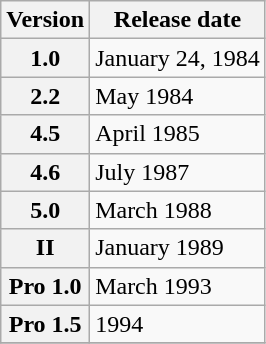<table class="wikitable">
<tr>
<th>Version</th>
<th>Release date</th>
</tr>
<tr>
<th>1.0</th>
<td>January 24, 1984</td>
</tr>
<tr>
<th>2.2</th>
<td>May 1984</td>
</tr>
<tr>
<th>4.5</th>
<td>April 1985</td>
</tr>
<tr>
<th>4.6</th>
<td>July 1987</td>
</tr>
<tr>
<th>5.0</th>
<td>March 1988</td>
</tr>
<tr>
<th>II</th>
<td>January 1989</td>
</tr>
<tr>
<th>Pro 1.0</th>
<td>March 1993</td>
</tr>
<tr>
<th>Pro 1.5</th>
<td>1994</td>
</tr>
<tr>
</tr>
</table>
